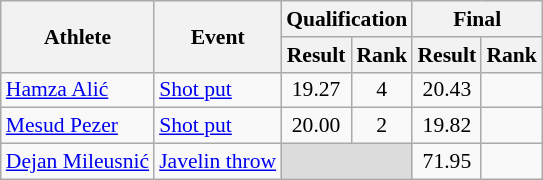<table class="wikitable" style="text-align:center; font-size:90%">
<tr>
<th rowspan="2">Athlete</th>
<th rowspan="2">Event</th>
<th colspan="2">Qualification</th>
<th colspan="2">Final</th>
</tr>
<tr>
<th>Result</th>
<th>Rank</th>
<th>Result</th>
<th>Rank</th>
</tr>
<tr>
<td align="left"><a href='#'>Hamza Alić</a></td>
<td align="left"><a href='#'>Shot put</a></td>
<td>19.27</td>
<td>4 <strong></strong></td>
<td>20.43 <strong></strong></td>
<td align=center><strong></strong></td>
</tr>
<tr>
<td align="left"><a href='#'>Mesud Pezer</a></td>
<td align="left"><a href='#'>Shot put</a></td>
<td>20.00</td>
<td>2 <strong></strong></td>
<td>19.82</td>
<td align=center><strong></strong></td>
</tr>
<tr>
<td align="left"><a href='#'>Dejan Mileusnić</a></td>
<td align="left"><a href='#'>Javelin throw</a></td>
<td colspan=2 bgcolor=#DCDCDC></td>
<td>71.95</td>
<td align=center><strong></strong></td>
</tr>
</table>
